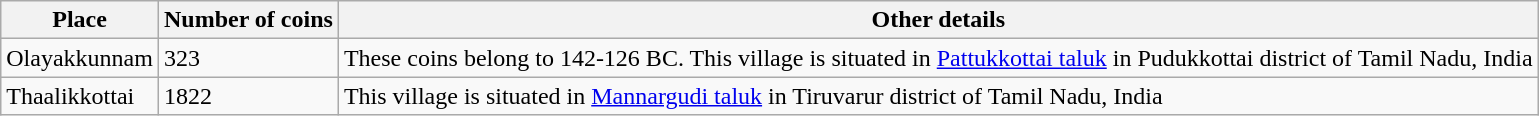<table class="wikitable">
<tr>
<th>Place</th>
<th>Number of coins</th>
<th>Other details</th>
</tr>
<tr>
<td>Olayakkunnam</td>
<td>323</td>
<td>These coins belong to 142-126 BC. This village is situated in <a href='#'>Pattukkottai taluk</a> in Pudukkottai district of Tamil Nadu, India</td>
</tr>
<tr>
<td>Thaalikkottai</td>
<td>1822</td>
<td>This village is situated in <a href='#'>Mannargudi taluk</a> in Tiruvarur district of Tamil Nadu, India</td>
</tr>
</table>
